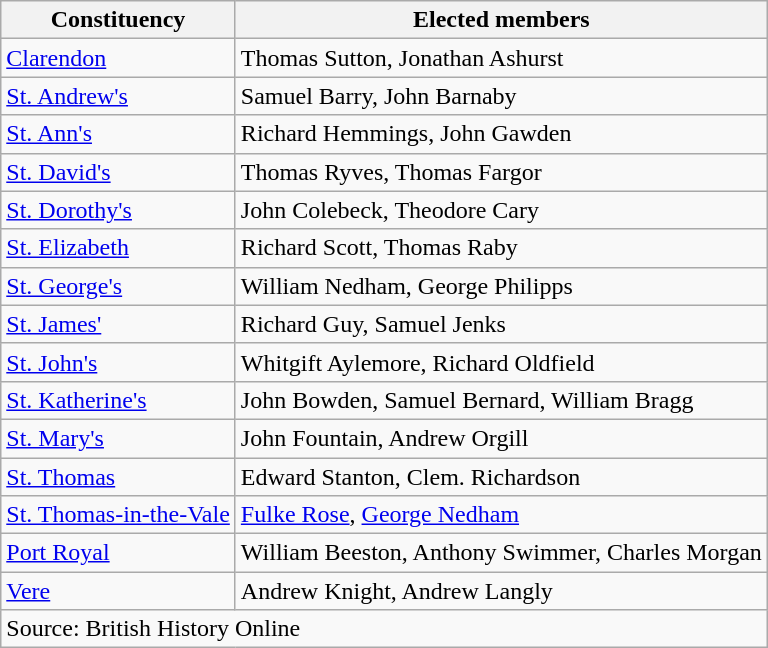<table ! class=wikitable style=text-align:left>
<tr>
<th>Constituency</th>
<th>Elected members</th>
</tr>
<tr>
<td><a href='#'>Clarendon</a></td>
<td>Thomas Sutton, Jonathan Ashurst</td>
</tr>
<tr>
<td><a href='#'>St. Andrew's</a></td>
<td>Samuel Barry, John Barnaby</td>
</tr>
<tr>
<td><a href='#'>St. Ann's</a></td>
<td>Richard Hemmings, John Gawden</td>
</tr>
<tr>
<td><a href='#'>St. David's</a></td>
<td>Thomas Ryves, Thomas Fargor</td>
</tr>
<tr>
<td><a href='#'>St. Dorothy's</a></td>
<td>John Colebeck, Theodore Cary</td>
</tr>
<tr>
<td><a href='#'>St. Elizabeth</a></td>
<td>Richard Scott, Thomas Raby</td>
</tr>
<tr>
<td><a href='#'>St. George's</a></td>
<td>William Nedham, George Philipps</td>
</tr>
<tr>
<td><a href='#'>St. James'</a></td>
<td>Richard Guy, Samuel Jenks</td>
</tr>
<tr>
<td><a href='#'>St. John's</a></td>
<td>Whitgift Aylemore, Richard Oldfield</td>
</tr>
<tr>
<td><a href='#'>St. Katherine's</a></td>
<td>John Bowden, Samuel Bernard, William Bragg</td>
</tr>
<tr>
<td><a href='#'>St. Mary's</a></td>
<td>John Fountain, Andrew Orgill</td>
</tr>
<tr>
<td><a href='#'>St. Thomas</a></td>
<td>Edward Stanton, Clem. Richardson</td>
</tr>
<tr>
<td><a href='#'>St. Thomas-in-the-Vale</a></td>
<td><a href='#'>Fulke Rose</a>, <a href='#'>George Nedham</a></td>
</tr>
<tr>
<td><a href='#'>Port Royal</a></td>
<td>William Beeston, Anthony Swimmer, Charles Morgan</td>
</tr>
<tr>
<td><a href='#'>Vere</a></td>
<td>Andrew Knight, Andrew Langly</td>
</tr>
<tr>
<td colspan=2>Source: British History Online</td>
</tr>
</table>
